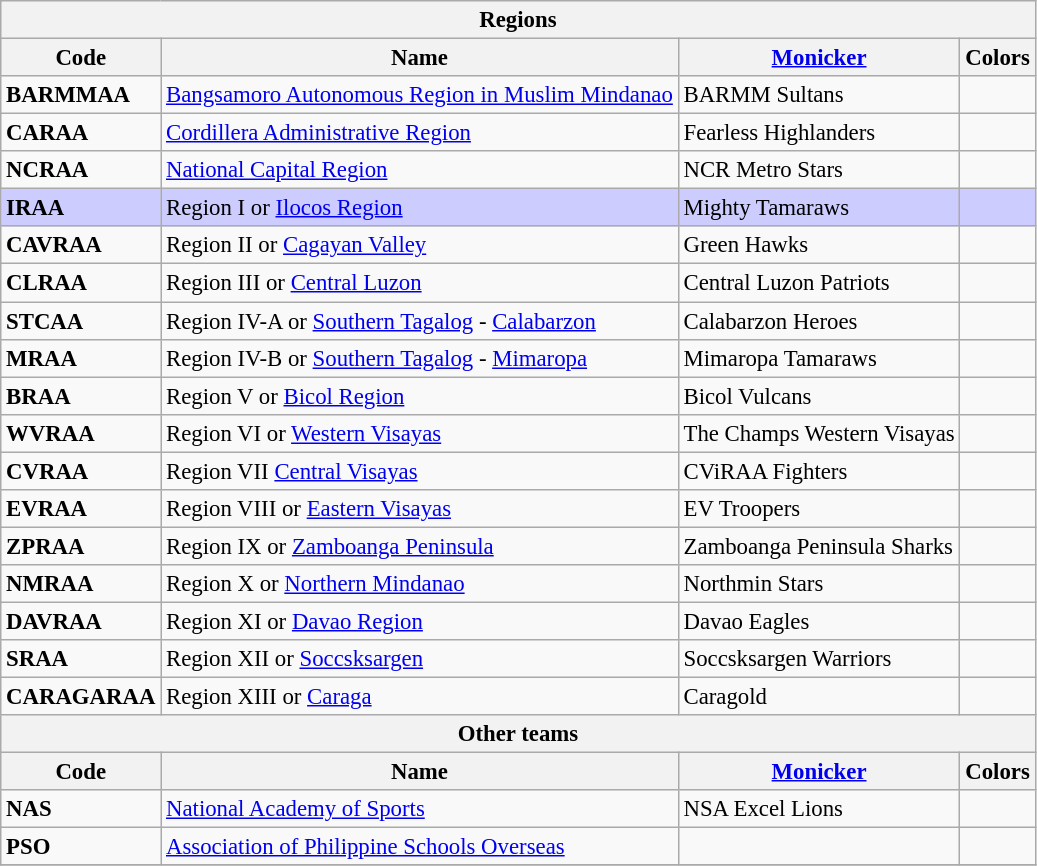<table class="wikitable" style="font-size:95%; text-align:right">
<tr>
<th colspan=4>Regions</th>
</tr>
<tr>
<th>Code</th>
<th>Name</th>
<th><a href='#'>Monicker</a></th>
<th>Colors</th>
</tr>
<tr>
<td align=left><strong>BARMMAA</strong></td>
<td align=left><a href='#'>Bangsamoro Autonomous Region in Muslim Mindanao</a></td>
<td align=left>BARMM Sultans</td>
<td></td>
</tr>
<tr>
<td align=left><strong>CARAA</strong></td>
<td align=left><a href='#'>Cordillera Administrative Region</a></td>
<td align=left>Fearless Highlanders</td>
<td></td>
</tr>
<tr>
<td align=left><strong>NCRAA</strong></td>
<td align=left><a href='#'>National Capital Region</a></td>
<td align=left>NCR Metro Stars</td>
<td></td>
</tr>
<tr style="background:#ccf;">
<td align=left><strong>IRAA</strong></td>
<td align=left>Region I or <a href='#'>Ilocos Region</a></td>
<td align=left>Mighty Tamaraws</td>
<td></td>
</tr>
<tr>
<td align=left><strong>CAVRAA</strong></td>
<td align=left>Region II or <a href='#'>Cagayan Valley</a></td>
<td align=left>Green Hawks</td>
<td></td>
</tr>
<tr>
<td align=left><strong>CLRAA</strong></td>
<td align=left>Region III or <a href='#'>Central Luzon</a></td>
<td align=left>Central Luzon Patriots</td>
<td></td>
</tr>
<tr>
<td align=left><strong>STCAA</strong></td>
<td align=left>Region IV-A or <a href='#'>Southern Tagalog</a> - <a href='#'>Calabarzon</a></td>
<td align=left>Calabarzon Heroes</td>
<td></td>
</tr>
<tr>
<td align=left><strong>MRAA</strong></td>
<td align=left>Region IV-B or <a href='#'>Southern Tagalog</a> - <a href='#'>Mimaropa</a></td>
<td align=left>Mimaropa Tamaraws</td>
<td></td>
</tr>
<tr>
<td align=left><strong>BRAA</strong></td>
<td align=left>Region V or <a href='#'>Bicol Region</a></td>
<td align=left>Bicol Vulcans</td>
<td></td>
</tr>
<tr>
<td align=left><strong>WVRAA</strong></td>
<td align=left>Region VI or <a href='#'>Western Visayas</a></td>
<td align=left>The Champs Western Visayas</td>
<td></td>
</tr>
<tr>
<td align=left><strong>CVRAA</strong></td>
<td align=left>Region VII <a href='#'>Central Visayas</a></td>
<td align=left>CViRAA Fighters</td>
<td></td>
</tr>
<tr>
<td align=left><strong>EVRAA</strong></td>
<td align=left>Region VIII or <a href='#'>Eastern Visayas</a></td>
<td align=left>EV Troopers</td>
<td></td>
</tr>
<tr>
<td align=left><strong>ZPRAA</strong></td>
<td align=left>Region IX or <a href='#'>Zamboanga Peninsula</a></td>
<td align=left>Zamboanga Peninsula Sharks</td>
<td></td>
</tr>
<tr>
<td align=left><strong>NMRAA</strong></td>
<td align=left>Region X or <a href='#'>Northern Mindanao</a></td>
<td align=left>Northmin Stars</td>
<td></td>
</tr>
<tr>
<td align=left><strong>DAVRAA</strong></td>
<td align=left>Region XI or <a href='#'>Davao Region</a></td>
<td align=left>Davao Eagles</td>
<td></td>
</tr>
<tr>
<td align=left><strong>SRAA</strong></td>
<td align=left>Region XII or <a href='#'>Soccsksargen</a></td>
<td align=left>Soccsksargen Warriors</td>
<td></td>
</tr>
<tr>
<td align=left><strong>CARAGARAA</strong></td>
<td align=left>Region XIII or <a href='#'>Caraga</a></td>
<td align=left>Caragold</td>
<td></td>
</tr>
<tr>
<th colspan=4>Other teams</th>
</tr>
<tr>
<th>Code</th>
<th>Name</th>
<th><a href='#'>Monicker</a></th>
<th>Colors</th>
</tr>
<tr>
<td align=left><strong>NAS</strong></td>
<td align=left><a href='#'>National Academy of Sports</a></td>
<td align=left>NSA Excel Lions</td>
<td></td>
</tr>
<tr>
<td align=left><strong>PSO</strong></td>
<td align=left><a href='#'>Association of Philippine Schools Overseas</a></td>
<td></td>
<td></td>
</tr>
<tr>
</tr>
</table>
